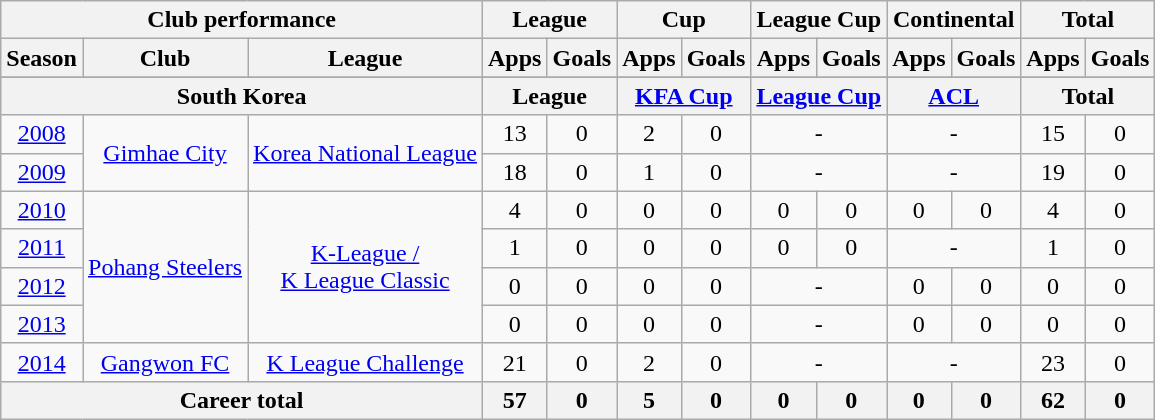<table class="wikitable" style="text-align:center">
<tr>
<th colspan=3>Club performance</th>
<th colspan=2>League</th>
<th colspan=2>Cup</th>
<th colspan=2>League Cup</th>
<th colspan=2>Continental</th>
<th colspan=2>Total</th>
</tr>
<tr>
<th>Season</th>
<th>Club</th>
<th>League</th>
<th>Apps</th>
<th>Goals</th>
<th>Apps</th>
<th>Goals</th>
<th>Apps</th>
<th>Goals</th>
<th>Apps</th>
<th>Goals</th>
<th>Apps</th>
<th>Goals</th>
</tr>
<tr>
</tr>
<tr>
<th colspan=3>South Korea</th>
<th colspan=2>League</th>
<th colspan=2><a href='#'>KFA Cup</a></th>
<th colspan=2><a href='#'>League Cup</a></th>
<th colspan=2><a href='#'>ACL</a></th>
<th colspan=2>Total</th>
</tr>
<tr>
<td><a href='#'>2008</a></td>
<td rowspan="2"><a href='#'>Gimhae City</a></td>
<td rowspan="2"><a href='#'>Korea National League</a></td>
<td>13</td>
<td>0</td>
<td>2</td>
<td>0</td>
<td colspan="2">-</td>
<td colspan="2">-</td>
<td>15</td>
<td>0</td>
</tr>
<tr>
<td><a href='#'>2009</a></td>
<td>18</td>
<td>0</td>
<td>1</td>
<td>0</td>
<td colspan="2">-</td>
<td colspan="2">-</td>
<td>19</td>
<td>0</td>
</tr>
<tr>
<td><a href='#'>2010</a></td>
<td rowspan="4"><a href='#'>Pohang Steelers</a></td>
<td rowspan="4"><a href='#'>K-League /<br>K League Classic</a></td>
<td>4</td>
<td>0</td>
<td>0</td>
<td>0</td>
<td>0</td>
<td>0</td>
<td>0</td>
<td>0</td>
<td>4</td>
<td>0</td>
</tr>
<tr>
<td><a href='#'>2011</a></td>
<td>1</td>
<td>0</td>
<td>0</td>
<td>0</td>
<td>0</td>
<td>0</td>
<td colspan="2">-</td>
<td>1</td>
<td>0</td>
</tr>
<tr>
<td><a href='#'>2012</a></td>
<td>0</td>
<td>0</td>
<td>0</td>
<td>0</td>
<td colspan="2">-</td>
<td>0</td>
<td>0</td>
<td>0</td>
<td>0</td>
</tr>
<tr>
<td><a href='#'>2013</a></td>
<td>0</td>
<td>0</td>
<td>0</td>
<td>0</td>
<td colspan="2">-</td>
<td>0</td>
<td>0</td>
<td>0</td>
<td>0</td>
</tr>
<tr>
<td><a href='#'>2014</a></td>
<td rowspan="1"><a href='#'>Gangwon FC</a></td>
<td rowspan="1"><a href='#'>K League Challenge</a></td>
<td>21</td>
<td>0</td>
<td>2</td>
<td>0</td>
<td colspan="2">-</td>
<td colspan="2">-</td>
<td>23</td>
<td>0</td>
</tr>
<tr>
<th colspan=3>Career total</th>
<th>57</th>
<th>0</th>
<th>5</th>
<th>0</th>
<th>0</th>
<th>0</th>
<th>0</th>
<th>0</th>
<th>62</th>
<th>0</th>
</tr>
</table>
